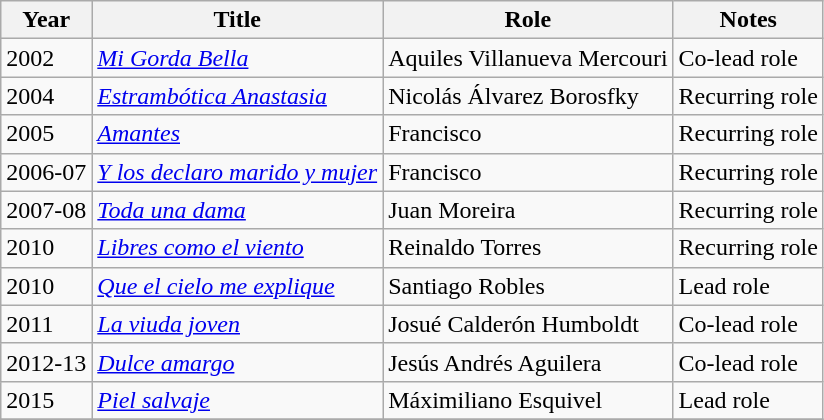<table class="wikitable sortable">
<tr>
<th>Year</th>
<th>Title</th>
<th>Role</th>
<th>Notes</th>
</tr>
<tr>
<td>2002</td>
<td><em><a href='#'>Mi Gorda Bella</a></em></td>
<td>Aquiles Villanueva Mercouri</td>
<td>Co-lead role</td>
</tr>
<tr>
<td>2004</td>
<td><em><a href='#'>Estrambótica Anastasia</a></em></td>
<td>Nicolás Álvarez Borosfky</td>
<td>Recurring role</td>
</tr>
<tr>
<td>2005</td>
<td><em><a href='#'>Amantes</a></em></td>
<td>Francisco</td>
<td>Recurring role</td>
</tr>
<tr>
<td>2006-07</td>
<td><em><a href='#'>Y los declaro marido y mujer</a></em></td>
<td>Francisco</td>
<td>Recurring role</td>
</tr>
<tr>
<td>2007-08</td>
<td><em><a href='#'>Toda una dama</a></em></td>
<td>Juan Moreira</td>
<td>Recurring role</td>
</tr>
<tr>
<td>2010</td>
<td><em><a href='#'>Libres como el viento</a></em></td>
<td>Reinaldo Torres</td>
<td>Recurring role</td>
</tr>
<tr>
<td>2010</td>
<td><em><a href='#'>Que el cielo me explique</a></em></td>
<td>Santiago Robles</td>
<td>Lead role</td>
</tr>
<tr>
<td>2011</td>
<td><em><a href='#'>La viuda joven</a></em></td>
<td>Josué Calderón Humboldt</td>
<td>Co-lead role</td>
</tr>
<tr>
<td>2012-13</td>
<td><em><a href='#'>Dulce amargo</a></em></td>
<td>Jesús Andrés Aguilera</td>
<td>Co-lead role</td>
</tr>
<tr>
<td>2015</td>
<td><em><a href='#'>Piel salvaje</a></em></td>
<td>Máximiliano Esquivel</td>
<td>Lead role</td>
</tr>
<tr>
</tr>
</table>
